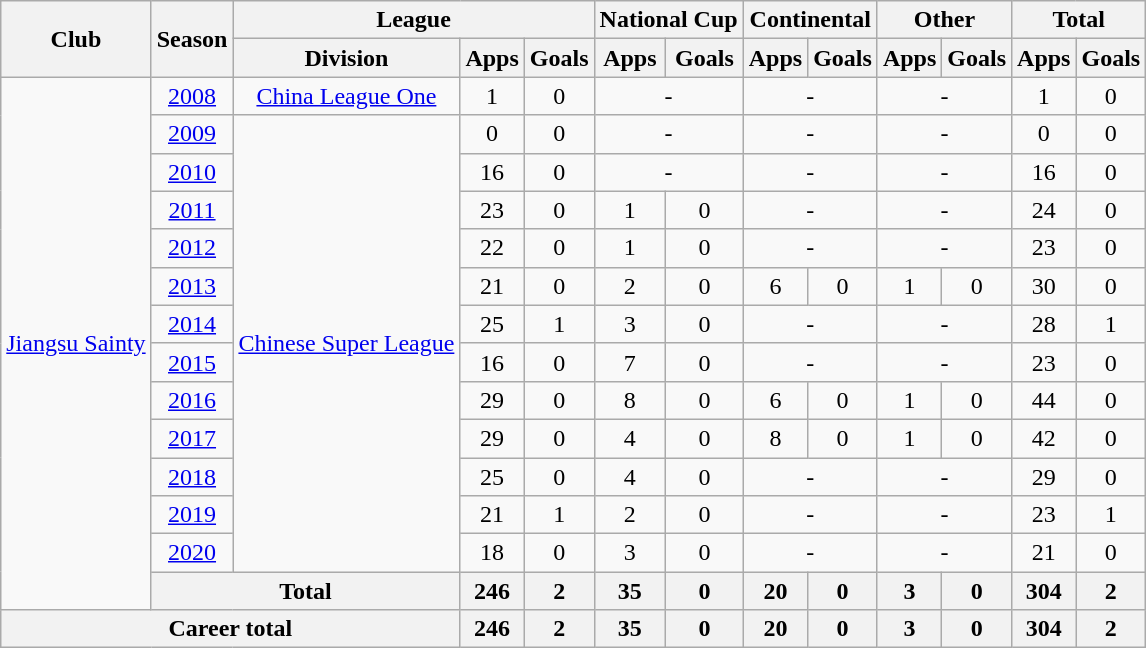<table class="wikitable" style="text-align: center">
<tr>
<th rowspan="2">Club</th>
<th rowspan="2">Season</th>
<th colspan="3">League</th>
<th colspan="2">National Cup</th>
<th colspan="2">Continental</th>
<th colspan="2">Other</th>
<th colspan="2">Total</th>
</tr>
<tr>
<th>Division</th>
<th>Apps</th>
<th>Goals</th>
<th>Apps</th>
<th>Goals</th>
<th>Apps</th>
<th>Goals</th>
<th>Apps</th>
<th>Goals</th>
<th>Apps</th>
<th>Goals</th>
</tr>
<tr>
<td rowspan="14"><a href='#'>Jiangsu Sainty</a></td>
<td><a href='#'>2008</a></td>
<td><a href='#'>China League One</a></td>
<td>1</td>
<td>0</td>
<td colspan="2">-</td>
<td colspan="2">-</td>
<td colspan="2">-</td>
<td>1</td>
<td>0</td>
</tr>
<tr>
<td><a href='#'>2009</a></td>
<td rowspan="12"><a href='#'>Chinese Super League</a></td>
<td>0</td>
<td>0</td>
<td colspan="2">-</td>
<td colspan="2">-</td>
<td colspan="2">-</td>
<td>0</td>
<td>0</td>
</tr>
<tr>
<td><a href='#'>2010</a></td>
<td>16</td>
<td>0</td>
<td colspan="2">-</td>
<td colspan="2">-</td>
<td colspan="2">-</td>
<td>16</td>
<td>0</td>
</tr>
<tr>
<td><a href='#'>2011</a></td>
<td>23</td>
<td>0</td>
<td>1</td>
<td>0</td>
<td colspan="2">-</td>
<td colspan="2">-</td>
<td>24</td>
<td>0</td>
</tr>
<tr>
<td><a href='#'>2012</a></td>
<td>22</td>
<td>0</td>
<td>1</td>
<td>0</td>
<td colspan="2">-</td>
<td colspan="2">-</td>
<td>23</td>
<td>0</td>
</tr>
<tr>
<td><a href='#'>2013</a></td>
<td>21</td>
<td>0</td>
<td>2</td>
<td>0</td>
<td>6</td>
<td>0</td>
<td>1</td>
<td>0</td>
<td>30</td>
<td>0</td>
</tr>
<tr>
<td><a href='#'>2014</a></td>
<td>25</td>
<td>1</td>
<td>3</td>
<td>0</td>
<td colspan="2">-</td>
<td colspan="2">-</td>
<td>28</td>
<td>1</td>
</tr>
<tr>
<td><a href='#'>2015</a></td>
<td>16</td>
<td>0</td>
<td>7</td>
<td>0</td>
<td colspan="2">-</td>
<td colspan="2">-</td>
<td>23</td>
<td>0</td>
</tr>
<tr>
<td><a href='#'>2016</a></td>
<td>29</td>
<td>0</td>
<td>8</td>
<td>0</td>
<td>6</td>
<td>0</td>
<td>1</td>
<td>0</td>
<td>44</td>
<td>0</td>
</tr>
<tr>
<td><a href='#'>2017</a></td>
<td>29</td>
<td>0</td>
<td>4</td>
<td>0</td>
<td>8</td>
<td>0</td>
<td>1</td>
<td>0</td>
<td>42</td>
<td>0</td>
</tr>
<tr>
<td><a href='#'>2018</a></td>
<td>25</td>
<td>0</td>
<td>4</td>
<td>0</td>
<td colspan="2">-</td>
<td colspan="2">-</td>
<td>29</td>
<td>0</td>
</tr>
<tr>
<td><a href='#'>2019</a></td>
<td>21</td>
<td>1</td>
<td>2</td>
<td>0</td>
<td colspan="2">-</td>
<td colspan="2">-</td>
<td>23</td>
<td>1</td>
</tr>
<tr>
<td><a href='#'>2020</a></td>
<td>18</td>
<td>0</td>
<td>3</td>
<td>0</td>
<td colspan="2">-</td>
<td colspan="2">-</td>
<td>21</td>
<td>0</td>
</tr>
<tr>
<th colspan="2"><strong>Total</strong></th>
<th>246</th>
<th>2</th>
<th>35</th>
<th>0</th>
<th>20</th>
<th>0</th>
<th>3</th>
<th>0</th>
<th>304</th>
<th>2</th>
</tr>
<tr>
<th colspan=3>Career total</th>
<th>246</th>
<th>2</th>
<th>35</th>
<th>0</th>
<th>20</th>
<th>0</th>
<th>3</th>
<th>0</th>
<th>304</th>
<th>2</th>
</tr>
</table>
